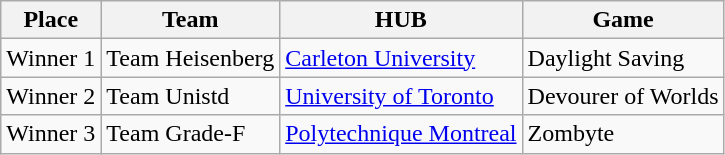<table class="wikitable">
<tr>
<th>Place</th>
<th>Team</th>
<th>HUB</th>
<th>Game</th>
</tr>
<tr>
<td>Winner 1</td>
<td>Team Heisenberg</td>
<td><a href='#'>Carleton University</a></td>
<td>Daylight Saving</td>
</tr>
<tr>
<td>Winner 2</td>
<td>Team Unistd</td>
<td><a href='#'>University of Toronto</a></td>
<td>Devourer of Worlds</td>
</tr>
<tr>
<td>Winner 3</td>
<td>Team Grade-F</td>
<td><a href='#'>Polytechnique Montreal</a></td>
<td>Zombyte</td>
</tr>
</table>
